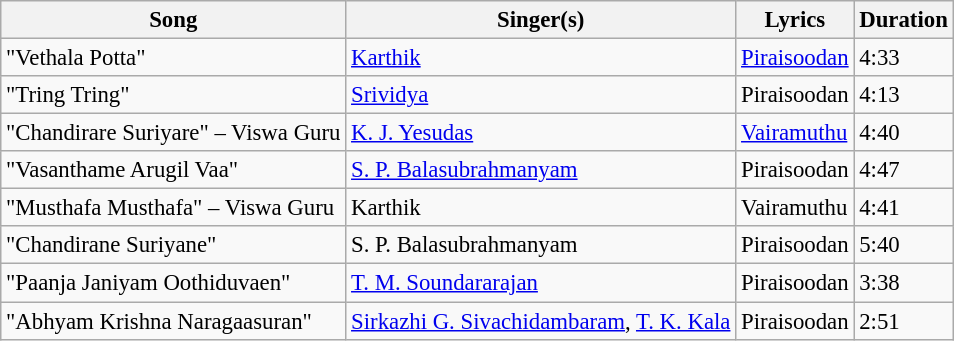<table class="wikitable" style="font-size:95%;">
<tr>
<th>Song</th>
<th>Singer(s)</th>
<th>Lyrics</th>
<th>Duration</th>
</tr>
<tr>
<td>"Vethala Potta"</td>
<td><a href='#'>Karthik</a></td>
<td><a href='#'>Piraisoodan</a></td>
<td>4:33</td>
</tr>
<tr>
<td>"Tring Tring"</td>
<td><a href='#'>Srividya</a></td>
<td>Piraisoodan</td>
<td>4:13</td>
</tr>
<tr>
<td>"Chandirare Suriyare" – Viswa Guru</td>
<td><a href='#'>K. J. Yesudas</a></td>
<td><a href='#'>Vairamuthu</a></td>
<td>4:40</td>
</tr>
<tr>
<td>"Vasanthame Arugil Vaa"</td>
<td><a href='#'>S. P. Balasubrahmanyam</a></td>
<td>Piraisoodan</td>
<td>4:47</td>
</tr>
<tr>
<td>"Musthafa Musthafa" – Viswa Guru</td>
<td>Karthik</td>
<td>Vairamuthu</td>
<td>4:41</td>
</tr>
<tr>
<td>"Chandirane Suriyane"</td>
<td>S. P. Balasubrahmanyam</td>
<td>Piraisoodan</td>
<td>5:40</td>
</tr>
<tr>
<td>"Paanja Janiyam Oothiduvaen"</td>
<td><a href='#'>T. M. Soundararajan</a></td>
<td>Piraisoodan</td>
<td>3:38</td>
</tr>
<tr>
<td>"Abhyam Krishna Naragaasuran"</td>
<td><a href='#'>Sirkazhi G. Sivachidambaram</a>, <a href='#'>T. K. Kala</a></td>
<td>Piraisoodan</td>
<td>2:51</td>
</tr>
</table>
